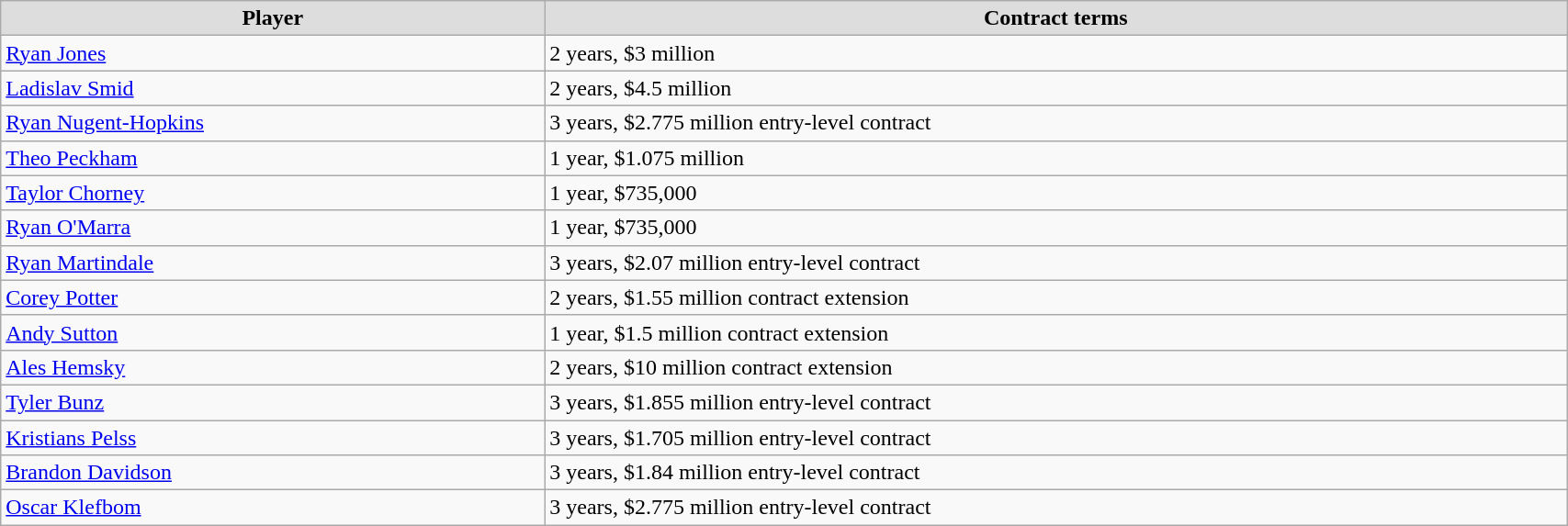<table class="wikitable" width=90%>
<tr align="center" bgcolor="#dddddd">
<td><strong>Player</strong></td>
<td><strong>Contract terms</strong></td>
</tr>
<tr>
<td><a href='#'>Ryan Jones</a></td>
<td>2 years, $3 million</td>
</tr>
<tr>
<td><a href='#'>Ladislav Smid</a></td>
<td>2 years, $4.5 million</td>
</tr>
<tr>
<td><a href='#'>Ryan Nugent-Hopkins</a></td>
<td>3 years, $2.775 million entry-level contract</td>
</tr>
<tr>
<td><a href='#'>Theo Peckham</a></td>
<td>1 year, $1.075 million</td>
</tr>
<tr>
<td><a href='#'>Taylor Chorney</a></td>
<td>1 year, $735,000</td>
</tr>
<tr>
<td><a href='#'>Ryan O'Marra</a></td>
<td>1 year, $735,000</td>
</tr>
<tr>
<td><a href='#'>Ryan Martindale</a></td>
<td>3 years, $2.07 million entry-level contract</td>
</tr>
<tr>
<td><a href='#'>Corey Potter</a></td>
<td>2 years, $1.55 million contract extension</td>
</tr>
<tr>
<td><a href='#'>Andy Sutton</a></td>
<td>1 year, $1.5 million contract extension</td>
</tr>
<tr>
<td><a href='#'>Ales Hemsky</a></td>
<td>2 years, $10 million contract extension</td>
</tr>
<tr>
<td><a href='#'>Tyler Bunz</a></td>
<td>3 years, $1.855 million entry-level contract</td>
</tr>
<tr>
<td><a href='#'>Kristians Pelss</a></td>
<td>3 years, $1.705 million entry-level contract</td>
</tr>
<tr>
<td><a href='#'>Brandon Davidson</a></td>
<td>3 years, $1.84 million entry-level contract</td>
</tr>
<tr>
<td><a href='#'>Oscar Klefbom</a></td>
<td>3 years, $2.775 million entry-level contract</td>
</tr>
</table>
